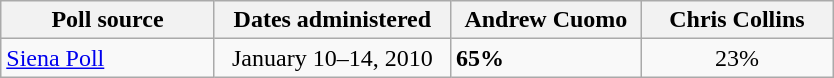<table class="wikitable">
<tr valign=bottom>
<th style="width:135px;">Poll source</th>
<th style="width:150px;">Dates administered</th>
<th style="width:120px;">Andrew Cuomo</th>
<th style="width:120px;">Chris Collins</th>
</tr>
<tr>
<td><a href='#'>Siena Poll</a></td>
<td align=center>January 10–14, 2010</td>
<td><strong>65%</strong></td>
<td align=center>23%</td>
</tr>
</table>
